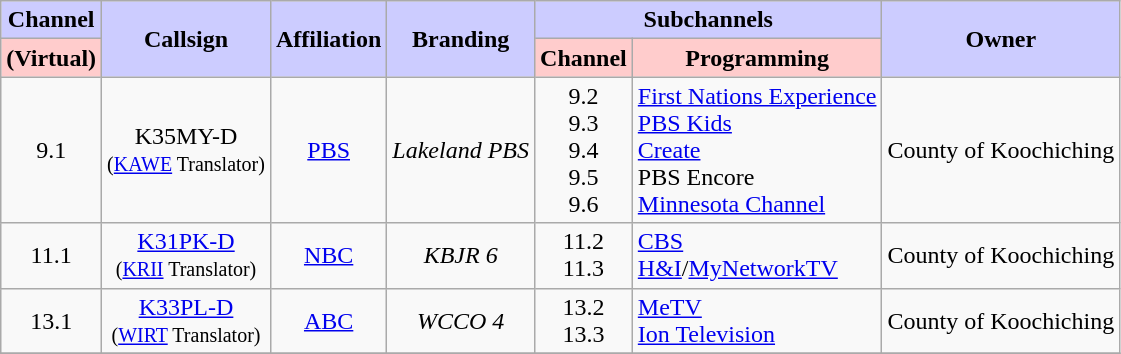<table class=wikitable style="text-align:center">
<tr>
<th style="background:#ccccff;">Channel</th>
<th style="background:#ccccff;" rowspan="2">Callsign</th>
<th style="background:#ccccff;" rowspan="2">Affiliation</th>
<th style="background:#ccccff;" rowspan="2">Branding</th>
<th style="background:#ccccff;" colspan="2">Subchannels</th>
<th style="background:#ccccff;" rowspan="2">Owner</th>
</tr>
<tr>
<th style="background:#ffcccc;">(Virtual)</th>
<th style="background:#ffcccc;">Channel</th>
<th style="background:#ffcccc">Programming</th>
</tr>
<tr>
<td>9.1</td>
<td>K35MY-D<br><small>(<a href='#'>KAWE</a> Translator)</small></td>
<td><a href='#'>PBS</a></td>
<td><em>Lakeland PBS</em></td>
<td>9.2<br>9.3<br>9.4<br>9.5<br>9.6</td>
<td style="text-align:left"><a href='#'>First Nations Experience</a><br><a href='#'>PBS Kids</a><br><a href='#'>Create</a><br>PBS Encore<br><a href='#'>Minnesota Channel</a></td>
<td style="text-align:left">County of Koochiching</td>
</tr>
<tr>
<td>11.1</td>
<td><a href='#'>K31PK-D</a> <br><small>(<a href='#'>KRII</a> Translator)</small></td>
<td><a href='#'>NBC</a></td>
<td><em>KBJR 6</em></td>
<td>11.2<br>11.3</td>
<td style="text-align:left"><a href='#'>CBS</a><br><a href='#'>H&I</a>/<a href='#'>MyNetworkTV</a></td>
<td style="text-align:left">County of Koochiching</td>
</tr>
<tr>
<td>13.1</td>
<td><a href='#'>K33PL-D</a> <br><small>(<a href='#'>WIRT</a> Translator)</small></td>
<td><a href='#'>ABC</a></td>
<td><em>WCCO 4</em></td>
<td>13.2<br>13.3</td>
<td style="text-align:left"><a href='#'>MeTV</a><br><a href='#'>Ion Television</a></td>
<td style="text-align:left">County of Koochiching</td>
</tr>
<tr>
</tr>
</table>
